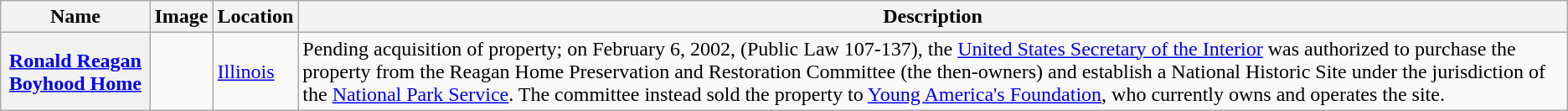<table class="sortable wikitable">
<tr>
<th scope="col">Name</th>
<th scope="col" class="unsortable">Image</th>
<th scope="col">Location</th>
<th scope="col" class="unsortable">Description</th>
</tr>
<tr>
<th scope="row"><a href='#'>Ronald Reagan Boyhood Home</a></th>
<td></td>
<td><a href='#'>Illinois</a></td>
<td>Pending acquisition of property; on February 6, 2002, (Public Law 107-137), the <a href='#'>United States Secretary of the Interior</a> was authorized to purchase the property from the Reagan Home Preservation and Restoration Committee (the then-owners) and establish a National Historic Site under the jurisdiction of the <a href='#'>National Park Service</a>. The committee instead sold the property to <a href='#'>Young America's Foundation</a>, who currently owns and operates the site.</td>
</tr>
</table>
